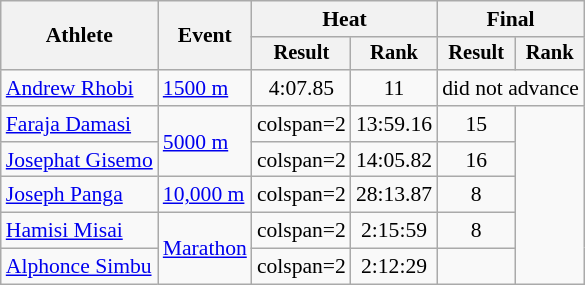<table class="wikitable" style="font-size:90%; text-align:center">
<tr>
<th rowspan=2>Athlete</th>
<th rowspan=2>Event</th>
<th colspan=2>Heat</th>
<th colspan=2>Final</th>
</tr>
<tr style="font-size:95%">
<th>Result</th>
<th>Rank</th>
<th>Result</th>
<th>Rank</th>
</tr>
<tr>
<td align=left><a href='#'>Andrew Rhobi</a></td>
<td align=left rowspan=1><a href='#'>1500 m</a></td>
<td>4:07.85</td>
<td>11</td>
<td colspan=2>did not advance</td>
</tr>
<tr>
<td align=left><a href='#'>Faraja Damasi</a></td>
<td align=left rowspan=2><a href='#'>5000 m</a></td>
<td>colspan=2 </td>
<td>13:59.16</td>
<td>15</td>
</tr>
<tr>
<td align=left><a href='#'>Josephat Gisemo</a></td>
<td>colspan=2 </td>
<td>14:05.82</td>
<td>16</td>
</tr>
<tr>
<td align=left><a href='#'>Joseph Panga</a></td>
<td align=left rowspan=1><a href='#'>10,000 m</a></td>
<td>colspan=2 </td>
<td>28:13.87</td>
<td>8</td>
</tr>
<tr>
<td align=left><a href='#'>Hamisi Misai</a></td>
<td align=left rowspan=2><a href='#'>Marathon</a></td>
<td>colspan=2 </td>
<td>2:15:59</td>
<td>8</td>
</tr>
<tr>
<td align=left><a href='#'>Alphonce Simbu</a></td>
<td>colspan=2 </td>
<td>2:12:29</td>
<td></td>
</tr>
</table>
